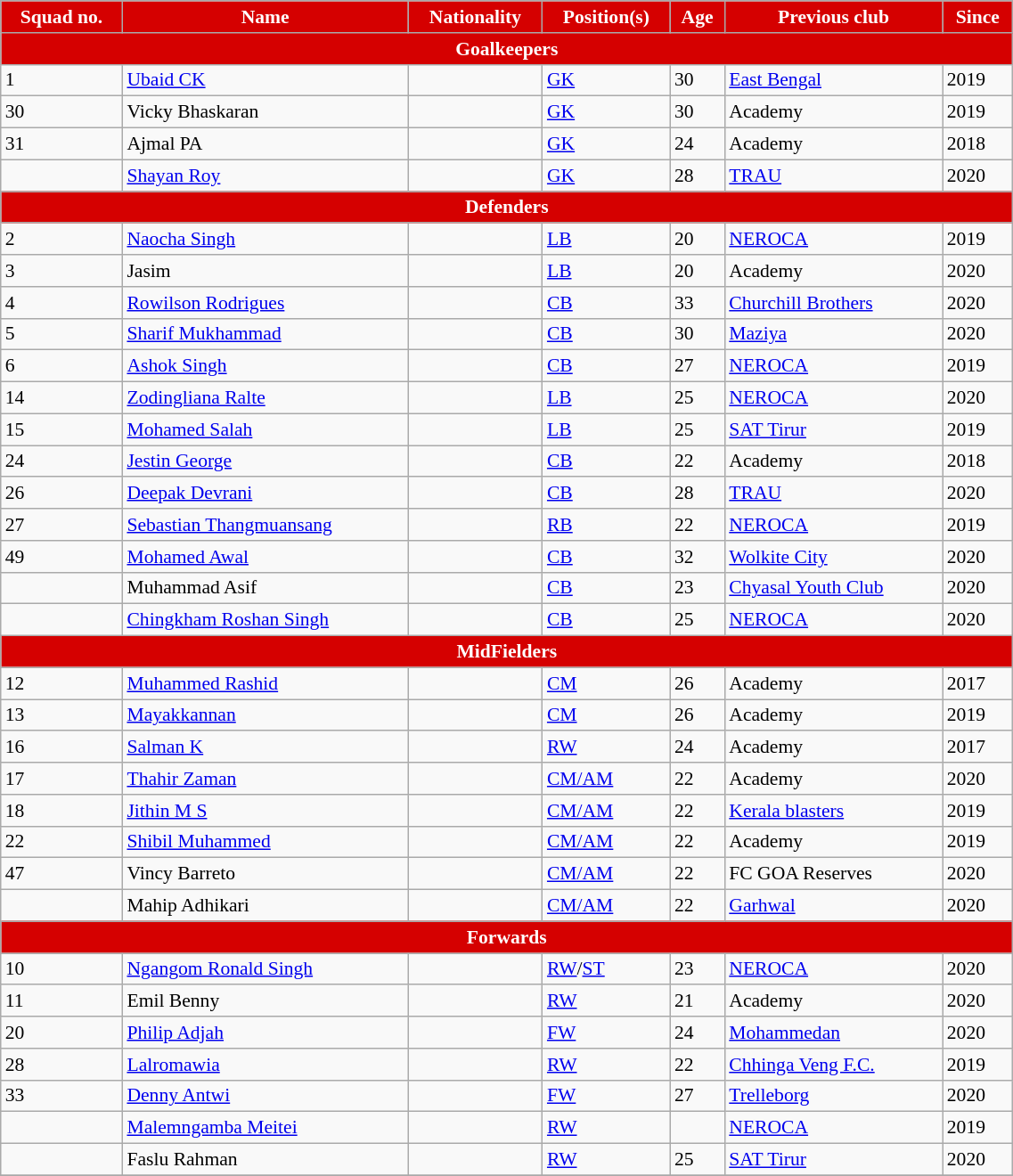<table class="wikitable" style="text-align:lEFT; font-size:90%;width:60%">
<tr>
<th style="background:#d50000; color:white; text-align:center;">Squad no.</th>
<th style="background:#d50000; color:white; text-align:center;">Name</th>
<th style="background:#d50000; color:white; text-align:center;">Nationality</th>
<th style="background:#d50000; color:white; text-align:center;">Position(s)</th>
<th style="background:#d50000; color:white; text-align:center;">Age</th>
<th style="background:#d50000; color:white; text-align:center;">Previous club</th>
<th style="background:#d50000; color:white; text-align:center;">Since</th>
</tr>
<tr>
<th colspan="10" style="background:#d50000; color:white; text-align:center"><strong>Goalkeepers</strong></th>
</tr>
<tr>
<td>1</td>
<td><a href='#'>Ubaid CK</a></td>
<td></td>
<td><a href='#'>GK</a></td>
<td>30</td>
<td><a href='#'>East Bengal</a></td>
<td>2019</td>
</tr>
<tr>
<td>30</td>
<td>Vicky Bhaskaran</td>
<td></td>
<td><a href='#'>GK</a></td>
<td>30</td>
<td>Academy</td>
<td>2019</td>
</tr>
<tr>
<td>31</td>
<td>Ajmal PA</td>
<td></td>
<td><a href='#'>GK</a></td>
<td>24</td>
<td>Academy</td>
<td>2018</td>
</tr>
<tr>
<td></td>
<td><a href='#'>Shayan Roy</a></td>
<td></td>
<td><a href='#'>GK</a></td>
<td>28</td>
<td> <a href='#'>TRAU</a></td>
<td>2020</td>
</tr>
<tr>
<th colspan="10" style="background:#d50000; color:white; text-align:center"><strong>Defenders</strong></th>
</tr>
<tr>
<td>2</td>
<td><a href='#'>Naocha Singh</a></td>
<td></td>
<td><a href='#'>LB</a></td>
<td>20</td>
<td> <a href='#'>NEROCA</a></td>
<td>2019</td>
</tr>
<tr>
<td>3</td>
<td>Jasim</td>
<td></td>
<td><a href='#'>LB</a></td>
<td>20</td>
<td>Academy</td>
<td>2020</td>
</tr>
<tr>
<td>4</td>
<td><a href='#'>Rowilson Rodrigues</a></td>
<td></td>
<td><a href='#'>CB</a></td>
<td>33</td>
<td> <a href='#'>Churchill Brothers</a></td>
<td>2020</td>
</tr>
<tr>
<td>5</td>
<td><a href='#'>Sharif Mukhammad</a></td>
<td></td>
<td><a href='#'>CB</a></td>
<td>30</td>
<td> <a href='#'>Maziya</a></td>
<td>2020</td>
</tr>
<tr>
<td>6</td>
<td><a href='#'>Ashok Singh</a></td>
<td></td>
<td><a href='#'>CB</a></td>
<td>27</td>
<td> <a href='#'>NEROCA</a></td>
<td>2019</td>
</tr>
<tr>
<td>14</td>
<td><a href='#'>Zodingliana Ralte</a></td>
<td></td>
<td><a href='#'>LB</a></td>
<td>25</td>
<td> <a href='#'>NEROCA</a></td>
<td>2020</td>
</tr>
<tr>
<td>15</td>
<td><a href='#'>Mohamed Salah</a></td>
<td></td>
<td><a href='#'>LB</a></td>
<td>25</td>
<td> <a href='#'>SAT Tirur</a></td>
<td>2019</td>
</tr>
<tr>
<td>24</td>
<td><a href='#'>Jestin George</a></td>
<td></td>
<td><a href='#'>CB</a></td>
<td>22</td>
<td>Academy</td>
<td>2018</td>
</tr>
<tr>
<td>26</td>
<td><a href='#'>Deepak Devrani</a></td>
<td></td>
<td><a href='#'>CB</a></td>
<td>28</td>
<td> <a href='#'>TRAU</a></td>
<td>2020</td>
</tr>
<tr>
<td>27</td>
<td><a href='#'>Sebastian Thangmuansang</a></td>
<td></td>
<td><a href='#'>RB</a></td>
<td>22</td>
<td> <a href='#'>NEROCA</a></td>
<td>2019</td>
</tr>
<tr>
<td>49</td>
<td><a href='#'>Mohamed Awal</a></td>
<td></td>
<td><a href='#'>CB</a></td>
<td>32</td>
<td> <a href='#'>Wolkite City</a></td>
<td>2020</td>
</tr>
<tr>
<td></td>
<td>Muhammad Asif</td>
<td></td>
<td><a href='#'>CB</a></td>
<td>23</td>
<td> <a href='#'>Chyasal Youth Club</a></td>
<td>2020</td>
</tr>
<tr>
<td></td>
<td><a href='#'>Chingkham Roshan Singh</a></td>
<td></td>
<td><a href='#'>CB</a></td>
<td>25</td>
<td> <a href='#'>NEROCA</a></td>
<td>2020</td>
</tr>
<tr>
<th colspan="10" style="background:#d50000; color:white; text-align:center"><strong>MidFielders</strong></th>
</tr>
<tr>
<td>12</td>
<td><a href='#'>Muhammed Rashid</a></td>
<td></td>
<td><a href='#'>CM</a></td>
<td>26</td>
<td>Academy</td>
<td>2017</td>
</tr>
<tr>
<td>13</td>
<td><a href='#'>Mayakkannan</a></td>
<td></td>
<td><a href='#'>CM</a></td>
<td>26</td>
<td>Academy</td>
<td>2019</td>
</tr>
<tr>
<td>16</td>
<td><a href='#'>Salman K</a></td>
<td></td>
<td><a href='#'>RW</a></td>
<td>24</td>
<td>Academy</td>
<td>2017</td>
</tr>
<tr>
<td>17</td>
<td><a href='#'>Thahir Zaman</a></td>
<td></td>
<td><a href='#'>CM/AM</a></td>
<td>22</td>
<td>Academy</td>
<td>2020</td>
</tr>
<tr>
<td>18</td>
<td><a href='#'>Jithin M S</a></td>
<td></td>
<td><a href='#'>CM/AM</a></td>
<td>22</td>
<td> <a href='#'>Kerala blasters</a></td>
<td>2019</td>
</tr>
<tr>
<td>22</td>
<td><a href='#'>Shibil Muhammed</a></td>
<td></td>
<td><a href='#'>CM/AM</a></td>
<td>22</td>
<td>Academy</td>
<td>2019</td>
</tr>
<tr>
<td>47</td>
<td>Vincy Barreto</td>
<td></td>
<td><a href='#'>CM/AM</a></td>
<td>22</td>
<td> FC GOA Reserves</td>
<td>2020</td>
</tr>
<tr>
<td></td>
<td>Mahip Adhikari</td>
<td></td>
<td><a href='#'>CM/AM</a></td>
<td>22</td>
<td><a href='#'>Garhwal</a></td>
<td>2020</td>
</tr>
<tr>
<th colspan="10" style="background:#d50000; color:white; text-align:center"><strong>Forwards</strong></th>
</tr>
<tr>
<td>10</td>
<td><a href='#'>Ngangom Ronald Singh</a></td>
<td></td>
<td><a href='#'>RW</a>/<a href='#'>ST</a></td>
<td>23</td>
<td> <a href='#'>NEROCA</a></td>
<td>2020</td>
</tr>
<tr>
<td>11</td>
<td>Emil Benny</td>
<td></td>
<td><a href='#'>RW</a></td>
<td>21</td>
<td>Academy</td>
<td>2020</td>
</tr>
<tr>
<td>20</td>
<td><a href='#'>Philip Adjah</a></td>
<td></td>
<td><a href='#'>FW</a></td>
<td>24</td>
<td> <a href='#'>Mohammedan</a></td>
<td>2020</td>
</tr>
<tr>
<td>28</td>
<td><a href='#'>Lalromawia</a></td>
<td></td>
<td><a href='#'>RW</a></td>
<td>22</td>
<td> <a href='#'>Chhinga Veng F.C.</a></td>
<td>2019</td>
</tr>
<tr>
<td>33</td>
<td><a href='#'>Denny Antwi</a></td>
<td></td>
<td><a href='#'>FW</a></td>
<td>27</td>
<td><a href='#'>Trelleborg</a></td>
<td>2020</td>
</tr>
<tr>
<td></td>
<td><a href='#'>Malemngamba Meitei</a></td>
<td></td>
<td><a href='#'>RW</a></td>
<td></td>
<td> <a href='#'>NEROCA</a></td>
<td>2019</td>
</tr>
<tr>
<td></td>
<td>Faslu Rahman</td>
<td></td>
<td><a href='#'>RW</a></td>
<td>25</td>
<td> <a href='#'>SAT Tirur</a></td>
<td>2020</td>
</tr>
<tr>
</tr>
</table>
